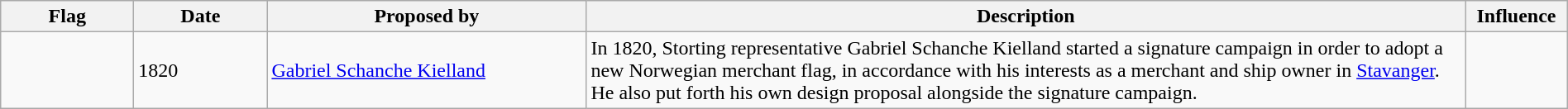<table class="wikitable" width="100%">
<tr>
<th style="width:100px;">Flag</th>
<th style="width:100px;">Date</th>
<th style="width:250px;">Proposed by</th>
<th style="min-width:250px">Description</th>
<th style="min-width:75px">Influence</th>
</tr>
<tr>
<td></td>
<td>1820</td>
<td><a href='#'>Gabriel Schanche Kielland</a></td>
<td>In 1820, Storting representative Gabriel Schanche Kielland started a signature campaign in order to adopt a new Norwegian merchant flag, in accordance with his interests as a merchant and ship owner in <a href='#'>Stavanger</a>. He also put forth his own design proposal alongside the signature campaign.</td>
</tr>
</table>
